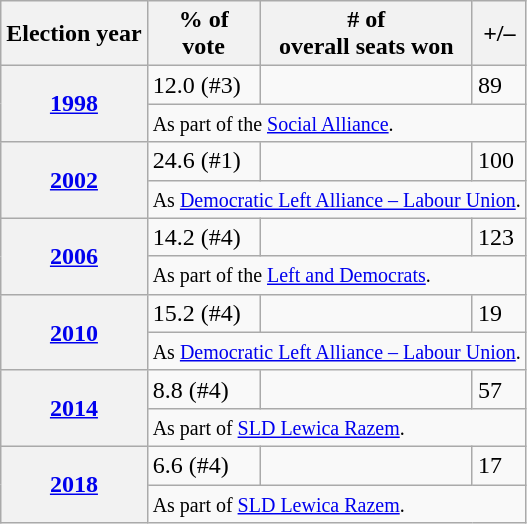<table class=wikitable>
<tr>
<th>Election year</th>
<th>% of<br>vote</th>
<th># of<br>overall seats won</th>
<th>+/–</th>
</tr>
<tr>
<th rowspan="2"><a href='#'>1998</a></th>
<td>12.0 (#3)</td>
<td></td>
<td> 89</td>
</tr>
<tr>
<td colspan=7><small>As part of the <a href='#'>Social Alliance</a>.</small></td>
</tr>
<tr>
<th rowspan="2"><a href='#'>2002</a></th>
<td>24.6 (#1)</td>
<td></td>
<td> 100</td>
</tr>
<tr>
<td colspan=7><small>As <a href='#'>Democratic Left Alliance – Labour Union</a>.</small></td>
</tr>
<tr>
<th rowspan="2"><a href='#'>2006</a></th>
<td>14.2 (#4)</td>
<td></td>
<td> 123</td>
</tr>
<tr>
<td colspan=7><small>As part of the <a href='#'>Left and Democrats</a>.</small></td>
</tr>
<tr>
<th rowspan="2"><a href='#'>2010</a></th>
<td>15.2 (#4)</td>
<td></td>
<td> 19</td>
</tr>
<tr>
<td colspan=7><small>As <a href='#'>Democratic Left Alliance – Labour Union</a>.</small></td>
</tr>
<tr>
<th rowspan="2"><a href='#'>2014</a></th>
<td>8.8 (#4)</td>
<td></td>
<td> 57</td>
</tr>
<tr>
<td colspan=7><small>As part of <a href='#'>SLD Lewica Razem</a>.</small></td>
</tr>
<tr>
<th rowspan="2"><a href='#'>2018</a></th>
<td>6.6 (#4)</td>
<td></td>
<td> 17</td>
</tr>
<tr>
<td colspan=7><small>As part of <a href='#'>SLD Lewica Razem</a>.</small></td>
</tr>
</table>
